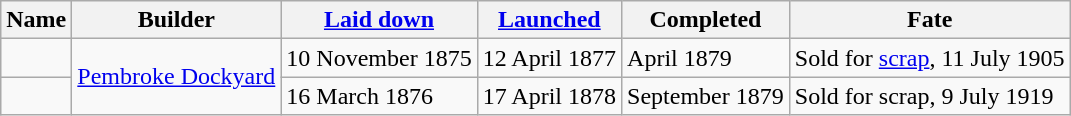<table class="wikitable">
<tr>
<th>Name</th>
<th>Builder</th>
<th><a href='#'>Laid down</a></th>
<th><a href='#'>Launched</a></th>
<th>Completed</th>
<th>Fate</th>
</tr>
<tr>
<td></td>
<td rowspan=2><a href='#'>Pembroke Dockyard</a></td>
<td>10 November 1875</td>
<td>12 April 1877</td>
<td>April 1879</td>
<td>Sold for <a href='#'>scrap</a>, 11 July 1905</td>
</tr>
<tr>
<td></td>
<td>16 March 1876</td>
<td>17 April 1878</td>
<td>September 1879</td>
<td>Sold for scrap, 9 July 1919</td>
</tr>
</table>
